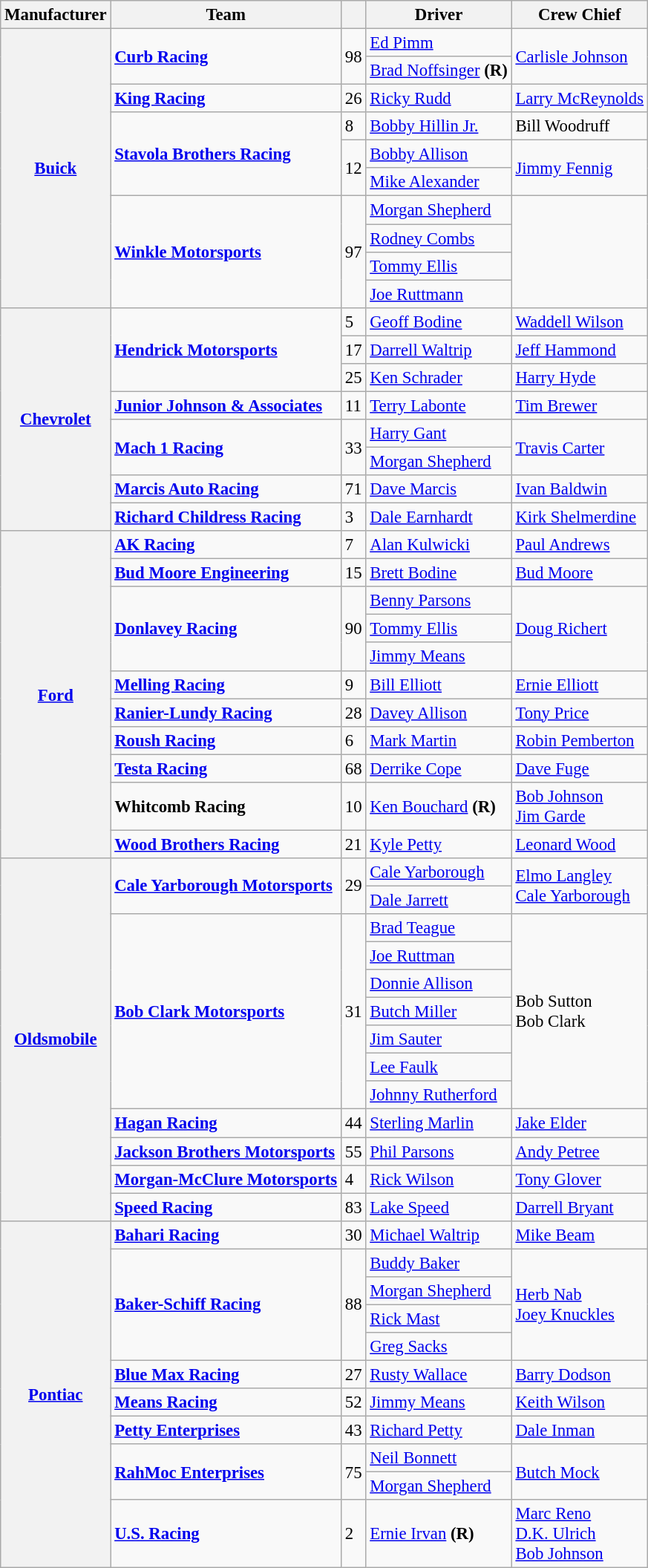<table class="wikitable" style="font-size: 95%;">
<tr>
<th>Manufacturer</th>
<th>Team</th>
<th></th>
<th>Driver</th>
<th>Crew Chief</th>
</tr>
<tr>
<th rowspan="10"><a href='#'>Buick</a></th>
<td rowspan="2"><strong><a href='#'>Curb Racing</a></strong></td>
<td rowspan="2">98</td>
<td><a href='#'>Ed Pimm</a> <small></small></td>
<td rowspan="2"><a href='#'>Carlisle Johnson</a></td>
</tr>
<tr>
<td><a href='#'>Brad Noffsinger</a> <strong>(R)</strong> <small></small></td>
</tr>
<tr>
<td><strong><a href='#'>King Racing</a></strong></td>
<td>26</td>
<td><a href='#'>Ricky Rudd</a></td>
<td><a href='#'>Larry McReynolds</a></td>
</tr>
<tr>
<td rowspan="3"><strong><a href='#'>Stavola Brothers Racing</a></strong></td>
<td>8</td>
<td><a href='#'>Bobby Hillin Jr.</a></td>
<td>Bill Woodruff</td>
</tr>
<tr>
<td rowspan="2">12</td>
<td><a href='#'>Bobby Allison</a> <small></small></td>
<td rowspan="2"><a href='#'>Jimmy Fennig</a></td>
</tr>
<tr>
<td><a href='#'>Mike Alexander</a> <small></small></td>
</tr>
<tr>
<td rowspan="4"><strong><a href='#'>Winkle Motorsports</a></strong></td>
<td rowspan="4">97</td>
<td><a href='#'>Morgan Shepherd</a> <small></small></td>
<td rowspan="4"></td>
</tr>
<tr>
<td><a href='#'>Rodney Combs</a> <small></small></td>
</tr>
<tr>
<td><a href='#'>Tommy Ellis</a> <small></small></td>
</tr>
<tr>
<td><a href='#'>Joe Ruttmann</a> <small></small></td>
</tr>
<tr>
<th rowspan="8"><a href='#'>Chevrolet</a></th>
<td rowspan="3"><strong><a href='#'>Hendrick Motorsports</a></strong></td>
<td>5</td>
<td><a href='#'>Geoff Bodine</a></td>
<td><a href='#'>Waddell Wilson</a></td>
</tr>
<tr>
<td>17</td>
<td><a href='#'>Darrell Waltrip</a></td>
<td><a href='#'>Jeff Hammond</a></td>
</tr>
<tr>
<td>25</td>
<td><a href='#'>Ken Schrader</a></td>
<td><a href='#'>Harry Hyde</a></td>
</tr>
<tr>
<td><strong><a href='#'>Junior Johnson & Associates</a></strong></td>
<td>11</td>
<td><a href='#'>Terry Labonte</a></td>
<td><a href='#'>Tim Brewer</a></td>
</tr>
<tr>
<td rowspan="2"><strong><a href='#'>Mach 1 Racing</a></strong></td>
<td rowspan="2">33</td>
<td><a href='#'>Harry Gant</a> <small></small></td>
<td rowspan="2"><a href='#'>Travis Carter</a></td>
</tr>
<tr>
<td><a href='#'>Morgan Shepherd</a> <small></small></td>
</tr>
<tr>
<td><strong><a href='#'>Marcis Auto Racing</a></strong></td>
<td>71</td>
<td><a href='#'>Dave Marcis</a></td>
<td><a href='#'>Ivan Baldwin</a></td>
</tr>
<tr>
<td><strong><a href='#'>Richard Childress Racing</a></strong></td>
<td>3</td>
<td><a href='#'>Dale Earnhardt</a></td>
<td><a href='#'>Kirk Shelmerdine</a></td>
</tr>
<tr>
<th rowspan="11"><a href='#'>Ford</a></th>
<td><strong><a href='#'>AK Racing</a></strong></td>
<td>7</td>
<td><a href='#'>Alan Kulwicki</a></td>
<td><a href='#'>Paul Andrews</a></td>
</tr>
<tr>
<td><strong><a href='#'>Bud Moore Engineering</a></strong></td>
<td>15</td>
<td><a href='#'>Brett Bodine</a></td>
<td><a href='#'>Bud Moore</a></td>
</tr>
<tr>
<td rowspan="3"><strong><a href='#'>Donlavey Racing</a></strong></td>
<td rowspan="3">90</td>
<td><a href='#'>Benny Parsons</a> <small></small></td>
<td rowspan="3"><a href='#'>Doug Richert</a></td>
</tr>
<tr>
<td><a href='#'>Tommy Ellis</a> <small></small></td>
</tr>
<tr>
<td><a href='#'>Jimmy Means</a> <small></small></td>
</tr>
<tr>
<td><strong><a href='#'>Melling Racing</a></strong></td>
<td>9</td>
<td><a href='#'>Bill Elliott</a></td>
<td><a href='#'>Ernie Elliott</a></td>
</tr>
<tr>
<td><strong><a href='#'>Ranier-Lundy Racing</a></strong></td>
<td>28</td>
<td><a href='#'>Davey Allison</a></td>
<td><a href='#'>Tony Price</a></td>
</tr>
<tr>
<td><strong><a href='#'>Roush Racing</a></strong></td>
<td>6</td>
<td><a href='#'>Mark Martin</a></td>
<td><a href='#'>Robin Pemberton</a></td>
</tr>
<tr>
<td><strong><a href='#'>Testa Racing</a></strong></td>
<td>68</td>
<td><a href='#'>Derrike Cope</a></td>
<td><a href='#'>Dave Fuge</a></td>
</tr>
<tr>
<td><strong>Whitcomb Racing</strong></td>
<td>10</td>
<td><a href='#'>Ken Bouchard</a> <strong>(R)</strong></td>
<td><a href='#'>Bob Johnson</a> <small></small><br><a href='#'>Jim Garde</a> <small></small></td>
</tr>
<tr>
<td><strong><a href='#'>Wood Brothers Racing</a></strong></td>
<td>21</td>
<td><a href='#'>Kyle Petty</a></td>
<td><a href='#'>Leonard Wood</a></td>
</tr>
<tr>
<th rowspan="13"><a href='#'>Oldsmobile</a></th>
<td rowspan="2"><strong><a href='#'>Cale Yarborough Motorsports</a></strong></td>
<td rowspan="2">29</td>
<td><a href='#'>Cale Yarborough</a> <small></small></td>
<td rowspan="2"><a href='#'>Elmo Langley</a> <small></small><br><a href='#'>Cale Yarborough</a> <small></small></td>
</tr>
<tr>
<td><a href='#'>Dale Jarrett</a> <small></small></td>
</tr>
<tr>
<td rowspan="7"><strong><a href='#'>Bob Clark Motorsports</a></strong></td>
<td rowspan="7">31</td>
<td><a href='#'>Brad Teague</a> <small></small></td>
<td rowspan="7">Bob Sutton <small></small><br>Bob Clark <small></small></td>
</tr>
<tr>
<td><a href='#'>Joe Ruttman</a> <small></small></td>
</tr>
<tr>
<td><a href='#'>Donnie Allison</a> <small></small></td>
</tr>
<tr>
<td><a href='#'>Butch Miller</a> <small></small></td>
</tr>
<tr>
<td><a href='#'>Jim Sauter</a> <small></small></td>
</tr>
<tr>
<td><a href='#'>Lee Faulk</a> <small></small></td>
</tr>
<tr>
<td><a href='#'>Johnny Rutherford</a> <small></small></td>
</tr>
<tr>
<td><strong><a href='#'>Hagan Racing</a></strong></td>
<td>44</td>
<td><a href='#'>Sterling Marlin</a></td>
<td><a href='#'>Jake Elder</a></td>
</tr>
<tr>
<td><strong><a href='#'>Jackson Brothers Motorsports</a></strong></td>
<td>55</td>
<td><a href='#'>Phil Parsons</a></td>
<td><a href='#'>Andy Petree</a></td>
</tr>
<tr>
<td><strong><a href='#'>Morgan-McClure Motorsports</a></strong></td>
<td>4</td>
<td><a href='#'>Rick Wilson</a></td>
<td><a href='#'>Tony Glover</a></td>
</tr>
<tr>
<td><strong><a href='#'>Speed Racing</a></strong></td>
<td>83</td>
<td><a href='#'>Lake Speed</a></td>
<td><a href='#'>Darrell Bryant</a></td>
</tr>
<tr>
<th rowspan="11"><a href='#'>Pontiac</a></th>
<td><strong><a href='#'>Bahari Racing</a></strong></td>
<td>30</td>
<td><a href='#'>Michael Waltrip</a></td>
<td><a href='#'>Mike Beam</a></td>
</tr>
<tr>
<td rowspan="4"><strong><a href='#'>Baker-Schiff Racing</a></strong></td>
<td rowspan="4">88</td>
<td><a href='#'>Buddy Baker</a> <small></small></td>
<td rowspan="4"><a href='#'>Herb Nab</a> <small></small><br><a href='#'>Joey Knuckles</a> <small></small></td>
</tr>
<tr>
<td><a href='#'>Morgan Shepherd</a> <small></small></td>
</tr>
<tr>
<td><a href='#'>Rick Mast</a> <small></small></td>
</tr>
<tr>
<td><a href='#'>Greg Sacks</a> <small></small></td>
</tr>
<tr>
<td><strong><a href='#'>Blue Max Racing</a></strong></td>
<td>27</td>
<td><a href='#'>Rusty Wallace</a></td>
<td><a href='#'>Barry Dodson</a></td>
</tr>
<tr>
<td><strong><a href='#'>Means Racing</a></strong></td>
<td>52</td>
<td><a href='#'>Jimmy Means</a></td>
<td><a href='#'>Keith Wilson</a></td>
</tr>
<tr>
<td><strong><a href='#'>Petty Enterprises</a></strong></td>
<td>43</td>
<td><a href='#'>Richard Petty</a></td>
<td><a href='#'>Dale Inman</a></td>
</tr>
<tr>
<td rowspan="2"><strong><a href='#'>RahMoc Enterprises</a></strong></td>
<td rowspan="2">75</td>
<td><a href='#'>Neil Bonnett</a> <small></small></td>
<td rowspan="2"><a href='#'>Butch Mock</a></td>
</tr>
<tr>
<td><a href='#'>Morgan Shepherd</a> <small></small></td>
</tr>
<tr>
<td><strong><a href='#'>U.S. Racing</a></strong></td>
<td>2</td>
<td><a href='#'>Ernie Irvan</a> <strong>(R)</strong></td>
<td><a href='#'>Marc Reno</a> <small></small><br><a href='#'>D.K. Ulrich</a> <small></small><br><a href='#'>Bob Johnson</a> <small></small></td>
</tr>
</table>
